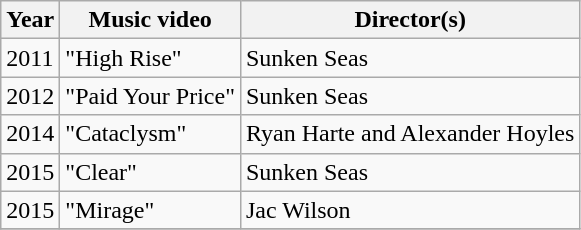<table class="wikitable plainrowheaders">
<tr>
<th>Year</th>
<th>Music video</th>
<th>Director(s)</th>
</tr>
<tr>
<td>2011</td>
<td>"High Rise"</td>
<td>Sunken Seas </td>
</tr>
<tr>
<td>2012</td>
<td>"Paid Your Price"</td>
<td>Sunken Seas </td>
</tr>
<tr>
<td>2014</td>
<td>"Cataclysm"</td>
<td>Ryan Harte and Alexander Hoyles </td>
</tr>
<tr>
<td>2015</td>
<td>"Clear"</td>
<td>Sunken Seas </td>
</tr>
<tr>
<td>2015</td>
<td>"Mirage"</td>
<td>Jac Wilson </td>
</tr>
<tr>
</tr>
</table>
